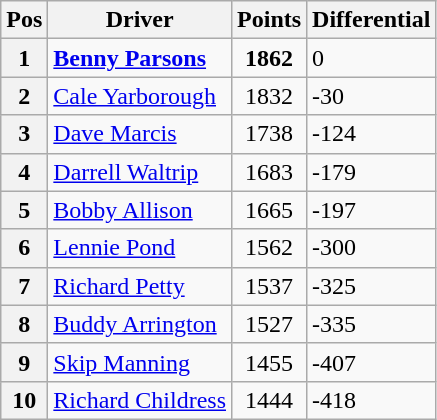<table class="wikitable">
<tr>
<th>Pos</th>
<th>Driver</th>
<th>Points</th>
<th>Differential</th>
</tr>
<tr>
<th>1 </th>
<td><strong><a href='#'>Benny Parsons</a></strong></td>
<td style="text-align:center;"><strong>1862</strong></td>
<td>0</td>
</tr>
<tr>
<th>2 </th>
<td><a href='#'>Cale Yarborough</a></td>
<td style="text-align:center;">1832</td>
<td>-30</td>
</tr>
<tr>
<th>3 </th>
<td><a href='#'>Dave Marcis</a></td>
<td style="text-align:center;">1738</td>
<td>-124</td>
</tr>
<tr>
<th>4 </th>
<td><a href='#'>Darrell Waltrip</a></td>
<td style="text-align:center;">1683</td>
<td>-179</td>
</tr>
<tr>
<th>5 </th>
<td><a href='#'>Bobby Allison</a></td>
<td style="text-align:center;">1665</td>
<td>-197</td>
</tr>
<tr>
<th>6 </th>
<td><a href='#'>Lennie Pond</a></td>
<td style="text-align:center;">1562</td>
<td>-300</td>
</tr>
<tr>
<th>7 </th>
<td><a href='#'>Richard Petty</a></td>
<td style="text-align:center;">1537</td>
<td>-325</td>
</tr>
<tr>
<th>8 </th>
<td><a href='#'>Buddy Arrington</a></td>
<td style="text-align:center;">1527</td>
<td>-335</td>
</tr>
<tr>
<th>9 </th>
<td><a href='#'>Skip Manning</a></td>
<td style="text-align:center;">1455</td>
<td>-407</td>
</tr>
<tr>
<th>10 </th>
<td><a href='#'>Richard Childress</a></td>
<td style="text-align:center;">1444</td>
<td>-418</td>
</tr>
</table>
